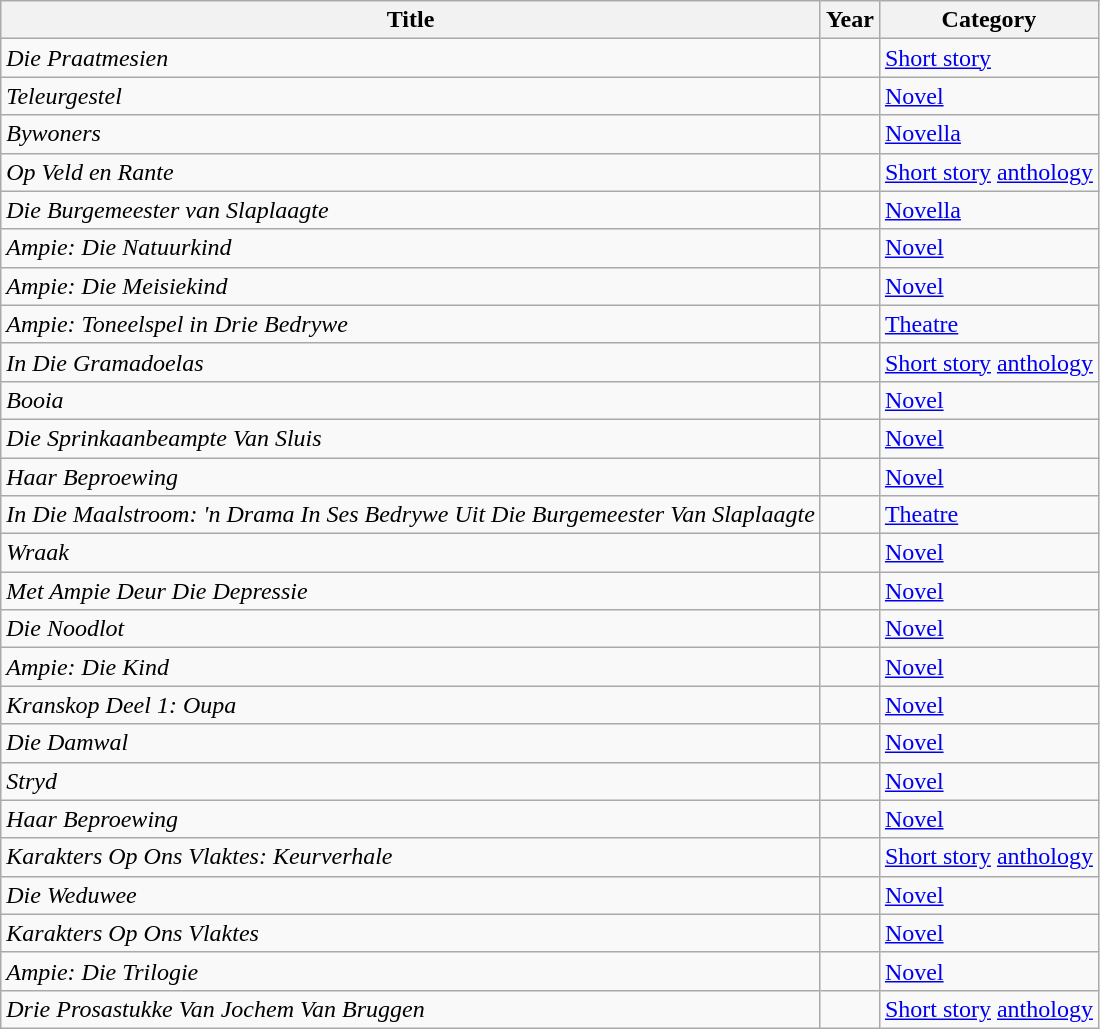<table class="wikitable sortable">
<tr>
<th>Title</th>
<th>Year</th>
<th>Category</th>
</tr>
<tr>
<td><em>Die Praatmesien</em></td>
<td></td>
<td><a href='#'>Short story</a></td>
</tr>
<tr>
<td><em>Teleurgestel</em></td>
<td></td>
<td><a href='#'>Novel</a></td>
</tr>
<tr>
<td><em>Bywoners</em></td>
<td></td>
<td><a href='#'>Novella</a></td>
</tr>
<tr>
<td><em>Op Veld en Rante</em></td>
<td></td>
<td><a href='#'>Short story</a> <a href='#'>anthology</a></td>
</tr>
<tr>
<td><em>Die Burgemeester van Slaplaagte</em></td>
<td></td>
<td><a href='#'>Novella</a></td>
</tr>
<tr>
<td><em>Ampie: Die Natuurkind</em></td>
<td></td>
<td><a href='#'>Novel</a></td>
</tr>
<tr>
<td><em>Ampie: Die Meisiekind</em></td>
<td></td>
<td><a href='#'>Novel</a></td>
</tr>
<tr>
<td><em>Ampie: Toneelspel in Drie Bedrywe</em></td>
<td></td>
<td><a href='#'>Theatre</a></td>
</tr>
<tr>
<td><em>In Die Gramadoelas</em></td>
<td></td>
<td><a href='#'>Short story</a> <a href='#'>anthology</a></td>
</tr>
<tr>
<td><em>Booia</em></td>
<td></td>
<td><a href='#'>Novel</a></td>
</tr>
<tr>
<td><em>Die Sprinkaanbeampte Van Sluis</em></td>
<td></td>
<td><a href='#'>Novel</a></td>
</tr>
<tr>
<td><em>Haar Beproewing</em></td>
<td></td>
<td><a href='#'>Novel</a></td>
</tr>
<tr>
<td><em>In Die Maalstroom: 'n Drama In Ses Bedrywe Uit Die Burgemeester Van Slaplaagte</em></td>
<td></td>
<td><a href='#'>Theatre</a></td>
</tr>
<tr>
<td><em>Wraak</em></td>
<td></td>
<td><a href='#'>Novel</a></td>
</tr>
<tr>
<td><em>Met Ampie Deur Die Depressie</em></td>
<td></td>
<td><a href='#'>Novel</a></td>
</tr>
<tr>
<td><em>Die Noodlot</em></td>
<td></td>
<td><a href='#'>Novel</a></td>
</tr>
<tr>
<td><em>Ampie: Die Kind</em></td>
<td></td>
<td><a href='#'>Novel</a></td>
</tr>
<tr>
<td><em>Kranskop Deel 1: Oupa</em></td>
<td></td>
<td><a href='#'>Novel</a></td>
</tr>
<tr>
<td><em>Die Damwal</em></td>
<td></td>
<td><a href='#'>Novel</a></td>
</tr>
<tr>
<td><em>Stryd</em></td>
<td></td>
<td><a href='#'>Novel</a></td>
</tr>
<tr>
<td><em>Haar Beproewing</em></td>
<td></td>
<td><a href='#'>Novel</a></td>
</tr>
<tr>
<td><em>Karakters Op Ons Vlaktes: Keurverhale</em></td>
<td></td>
<td><a href='#'>Short story</a> <a href='#'>anthology</a></td>
</tr>
<tr>
<td><em>Die Weduwee</em></td>
<td></td>
<td><a href='#'>Novel</a></td>
</tr>
<tr>
<td><em>Karakters Op Ons Vlaktes</em></td>
<td></td>
<td><a href='#'>Novel</a></td>
</tr>
<tr>
<td><em>Ampie: Die Trilogie</em></td>
<td></td>
<td><a href='#'>Novel</a></td>
</tr>
<tr>
<td><em>Drie Prosastukke Van Jochem Van Bruggen</em></td>
<td></td>
<td><a href='#'>Short story</a> <a href='#'>anthology</a></td>
</tr>
</table>
